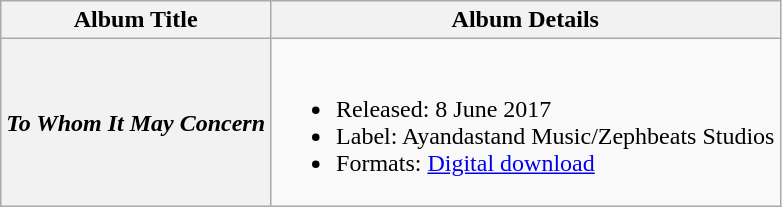<table class="wikitable">
<tr>
<th>Album Title</th>
<th>Album Details</th>
</tr>
<tr>
<th scope="row"><em>To Whom It May Concern</em></th>
<td><br><ul><li>Released: 8 June 2017</li><li>Label: Ayandastand Music/Zephbeats Studios</li><li>Formats: <a href='#'>Digital download</a></li></ul></td>
</tr>
</table>
